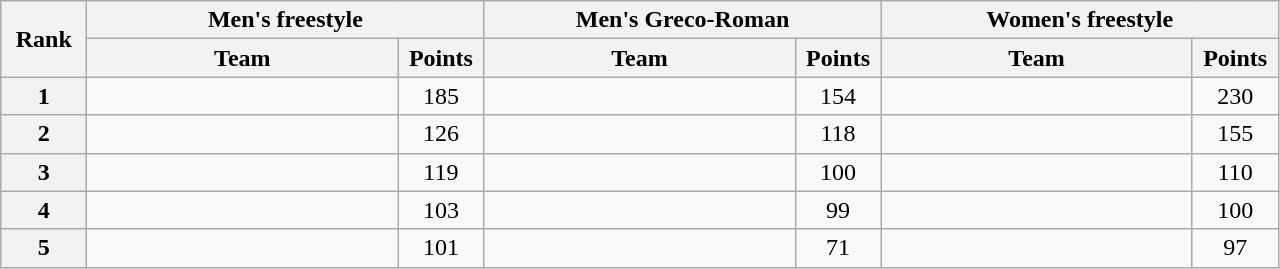<table class="wikitable" style="text-align:center;">
<tr>
<th rowspan="2" width="50">Rank</th>
<th colspan="2">Men's freestyle</th>
<th colspan="2">Men's Greco-Roman</th>
<th colspan="2">Women's freestyle</th>
</tr>
<tr>
<th width="200">Team</th>
<th width="50">Points</th>
<th width="200">Team</th>
<th width="50">Points</th>
<th width="200">Team</th>
<th width="50">Points</th>
</tr>
<tr>
<th>1</th>
<td align="left"></td>
<td>185</td>
<td align="left"></td>
<td>154</td>
<td align="left"></td>
<td>230</td>
</tr>
<tr>
<th>2</th>
<td align="left"></td>
<td>126</td>
<td align="left"></td>
<td>118</td>
<td align="left"></td>
<td>155</td>
</tr>
<tr>
<th>3</th>
<td align="left"></td>
<td>119</td>
<td align="left"></td>
<td>100</td>
<td align="left"></td>
<td>110</td>
</tr>
<tr>
<th>4</th>
<td align="left"></td>
<td>103</td>
<td align="left"></td>
<td>99</td>
<td align="left"></td>
<td>100</td>
</tr>
<tr>
<th>5</th>
<td align="left"></td>
<td>101</td>
<td align="left"></td>
<td>71</td>
<td align="left"></td>
<td>97</td>
</tr>
</table>
